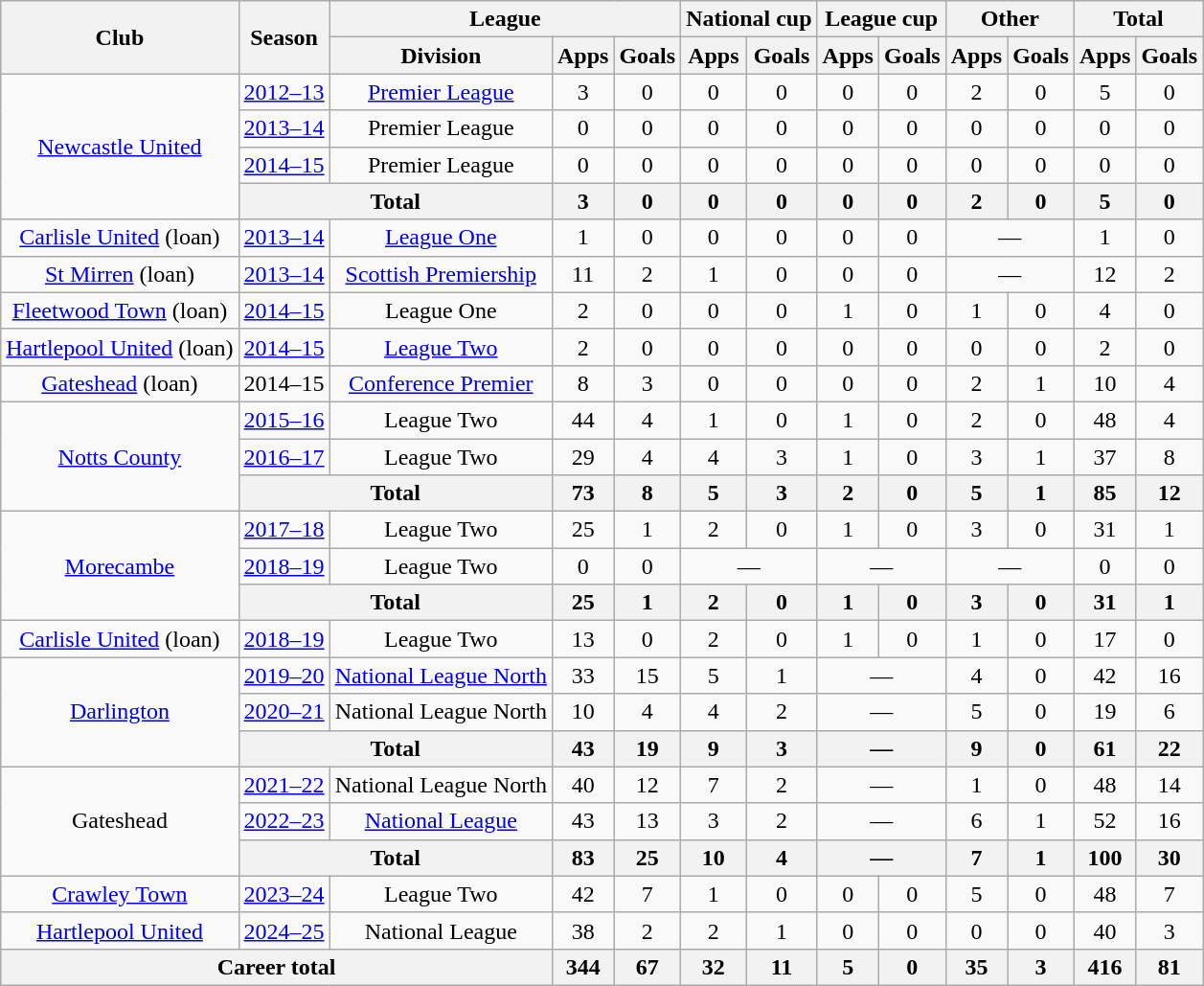<table class="wikitable" style="text-align: center">
<tr>
<th rowspan="2">Club</th>
<th rowspan="2">Season</th>
<th colspan="3">League</th>
<th colspan="2">National cup</th>
<th colspan="2">League cup</th>
<th colspan="2">Other</th>
<th colspan="2">Total</th>
</tr>
<tr>
<th>Division</th>
<th>Apps</th>
<th>Goals</th>
<th>Apps</th>
<th>Goals</th>
<th>Apps</th>
<th>Goals</th>
<th>Apps</th>
<th>Goals</th>
<th>Apps</th>
<th>Goals</th>
</tr>
<tr>
<td rowspan="4"><a href='#'>Newcastle United</a></td>
<td><a href='#'>2012–13</a></td>
<td><a href='#'>Premier League</a></td>
<td>3</td>
<td>0</td>
<td>0</td>
<td>0</td>
<td>0</td>
<td>0</td>
<td>2</td>
<td>0</td>
<td>5</td>
<td>0</td>
</tr>
<tr>
<td><a href='#'>2013–14</a></td>
<td>Premier League</td>
<td>0</td>
<td>0</td>
<td>0</td>
<td>0</td>
<td>0</td>
<td>0</td>
<td>0</td>
<td>0</td>
<td>0</td>
<td>0</td>
</tr>
<tr>
<td><a href='#'>2014–15</a></td>
<td>Premier League</td>
<td>0</td>
<td>0</td>
<td>0</td>
<td>0</td>
<td>0</td>
<td>0</td>
<td>0</td>
<td>0</td>
<td>0</td>
<td>0</td>
</tr>
<tr>
<th colspan="2">Total</th>
<th>3</th>
<th>0</th>
<th>0</th>
<th>0</th>
<th>0</th>
<th>0</th>
<th>2</th>
<th>0</th>
<th>5</th>
<th>0</th>
</tr>
<tr>
<td><a href='#'>Carlisle United</a> (loan)</td>
<td><a href='#'>2013–14</a></td>
<td><a href='#'>League One</a></td>
<td>1</td>
<td>0</td>
<td>0</td>
<td>0</td>
<td>0</td>
<td>0</td>
<td colspan="2">—</td>
<td>1</td>
<td>0</td>
</tr>
<tr>
<td><a href='#'>St Mirren</a> (loan)</td>
<td><a href='#'>2013–14</a></td>
<td><a href='#'>Scottish Premiership</a></td>
<td>11</td>
<td>2</td>
<td>1</td>
<td>0</td>
<td>0</td>
<td>0</td>
<td colspan="2">—</td>
<td>12</td>
<td>2</td>
</tr>
<tr>
<td><a href='#'>Fleetwood Town</a> (loan)</td>
<td><a href='#'>2014–15</a></td>
<td>League One</td>
<td>2</td>
<td>0</td>
<td>0</td>
<td>0</td>
<td>1</td>
<td>0</td>
<td>1</td>
<td>0</td>
<td>4</td>
<td>0</td>
</tr>
<tr>
<td><a href='#'>Hartlepool United</a> (loan)</td>
<td><a href='#'>2014–15</a></td>
<td><a href='#'>League Two</a></td>
<td>2</td>
<td>0</td>
<td>0</td>
<td>0</td>
<td>0</td>
<td>0</td>
<td>0</td>
<td>0</td>
<td>2</td>
<td>0</td>
</tr>
<tr>
<td><a href='#'>Gateshead</a> (loan)</td>
<td>2014–15</td>
<td><a href='#'>Conference Premier</a></td>
<td>8</td>
<td>3</td>
<td>0</td>
<td>0</td>
<td>0</td>
<td>0</td>
<td>2</td>
<td>1</td>
<td>10</td>
<td>4</td>
</tr>
<tr>
<td rowspan="3"><a href='#'>Notts County</a></td>
<td><a href='#'>2015–16</a></td>
<td>League Two</td>
<td>44</td>
<td>4</td>
<td>1</td>
<td>0</td>
<td>1</td>
<td>0</td>
<td>2</td>
<td>0</td>
<td>48</td>
<td>4</td>
</tr>
<tr>
<td><a href='#'>2016–17</a></td>
<td>League Two</td>
<td>29</td>
<td>4</td>
<td>4</td>
<td>3</td>
<td>1</td>
<td>0</td>
<td>3</td>
<td>1</td>
<td>37</td>
<td>8</td>
</tr>
<tr>
<th colspan="2">Total</th>
<th>73</th>
<th>8</th>
<th>5</th>
<th>3</th>
<th>2</th>
<th>0</th>
<th>5</th>
<th>1</th>
<th>85</th>
<th>12</th>
</tr>
<tr>
<td rowspan=3><a href='#'>Morecambe</a></td>
<td><a href='#'>2017–18</a></td>
<td>League Two</td>
<td>25</td>
<td>1</td>
<td>2</td>
<td>0</td>
<td>1</td>
<td>0</td>
<td>3</td>
<td>0</td>
<td>31</td>
<td>1</td>
</tr>
<tr>
<td><a href='#'>2018–19</a></td>
<td>League Two</td>
<td>0</td>
<td>0</td>
<td colspan="2">—</td>
<td colspan="2">—</td>
<td colspan="2">—</td>
<td>0</td>
<td>0</td>
</tr>
<tr>
<th colspan="2">Total</th>
<th>25</th>
<th>1</th>
<th>2</th>
<th>0</th>
<th>1</th>
<th>0</th>
<th>3</th>
<th>0</th>
<th>31</th>
<th>1</th>
</tr>
<tr>
<td><a href='#'>Carlisle United</a> (loan)</td>
<td><a href='#'>2018–19</a></td>
<td>League Two</td>
<td>13</td>
<td>0</td>
<td>2</td>
<td>0</td>
<td>1</td>
<td>0</td>
<td>1</td>
<td>0</td>
<td>17</td>
<td>0</td>
</tr>
<tr>
<td rowspan="3"><a href='#'>Darlington</a></td>
<td><a href='#'>2019–20</a></td>
<td><a href='#'>National League North</a></td>
<td>33</td>
<td>15</td>
<td>5</td>
<td>1</td>
<td colspan="2">—</td>
<td>4</td>
<td>0</td>
<td>42</td>
<td>16</td>
</tr>
<tr>
<td><a href='#'>2020–21</a></td>
<td>National League North</td>
<td>10</td>
<td>4</td>
<td>4</td>
<td>2</td>
<td colspan=2>—</td>
<td>5</td>
<td>0</td>
<td>19</td>
<td>6</td>
</tr>
<tr>
<th colspan="2">Total</th>
<th>43</th>
<th>19</th>
<th>9</th>
<th>3</th>
<th colspan="2">—</th>
<th>9</th>
<th>0</th>
<th>61</th>
<th>22</th>
</tr>
<tr>
<td rowspan="3">Gateshead</td>
<td><a href='#'>2021–22</a></td>
<td>National League North</td>
<td>40</td>
<td>12</td>
<td>7</td>
<td>2</td>
<td colspan="2">—</td>
<td>1</td>
<td>0</td>
<td>48</td>
<td>14</td>
</tr>
<tr>
<td><a href='#'>2022–23</a></td>
<td><a href='#'>National League</a></td>
<td>43</td>
<td>13</td>
<td>3</td>
<td>2</td>
<td colspan=2>—</td>
<td>6</td>
<td>1</td>
<td>52</td>
<td>16</td>
</tr>
<tr>
<th colspan="2">Total</th>
<th>83</th>
<th>25</th>
<th>10</th>
<th>4</th>
<th colspan="2">—</th>
<th>7</th>
<th>1</th>
<th>100</th>
<th>30</th>
</tr>
<tr>
<td><a href='#'>Crawley Town</a></td>
<td><a href='#'>2023–24</a></td>
<td>League Two</td>
<td>42</td>
<td>7</td>
<td>1</td>
<td>0</td>
<td>0</td>
<td>0</td>
<td>5</td>
<td>0</td>
<td>48</td>
<td>7</td>
</tr>
<tr>
<td><a href='#'>Hartlepool United</a></td>
<td><a href='#'>2024–25</a></td>
<td>National League</td>
<td>38</td>
<td>2</td>
<td>2</td>
<td>1</td>
<td>0</td>
<td>0</td>
<td>0</td>
<td>0</td>
<td>40</td>
<td>3</td>
</tr>
<tr>
<th colspan="3">Career total</th>
<th>344</th>
<th>67</th>
<th>32</th>
<th>11</th>
<th>5</th>
<th>0</th>
<th>35</th>
<th>3</th>
<th>416</th>
<th>81</th>
</tr>
</table>
